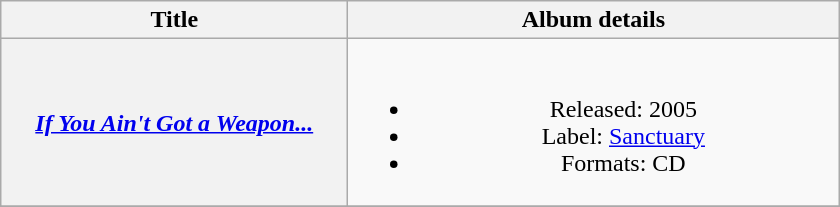<table class="wikitable plainrowheaders" style="text-align:center;">
<tr>
<th scope="col" style="width:14em;">Title</th>
<th scope="col" style="width:20em;">Album details</th>
</tr>
<tr>
<th scope="row"><strong><em><a href='#'>If You Ain't Got a Weapon...</a></em></strong></th>
<td><br><ul><li>Released: 2005</li><li>Label: <a href='#'>Sanctuary</a></li><li>Formats: CD</li></ul></td>
</tr>
<tr>
</tr>
</table>
